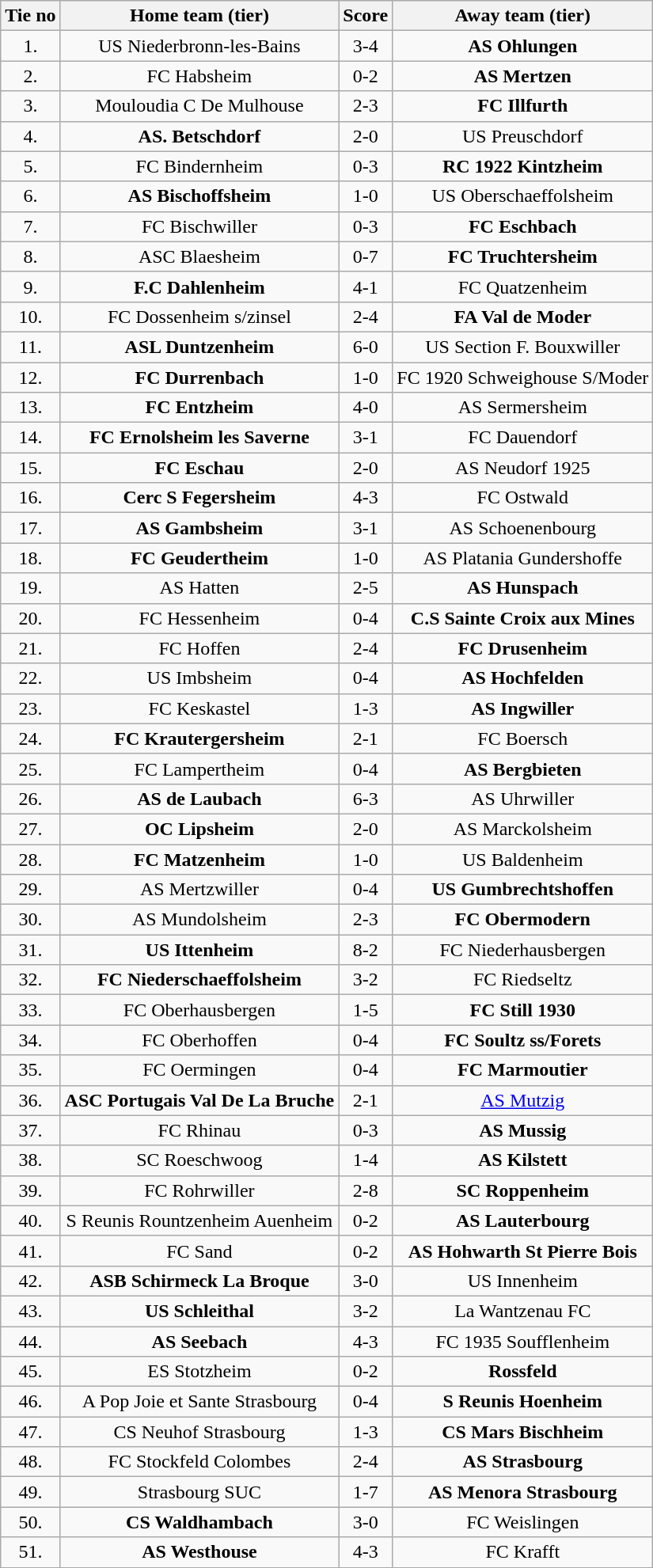<table class="wikitable" style="text-align: center">
<tr>
<th>Tie no</th>
<th>Home team (tier)</th>
<th>Score</th>
<th>Away team (tier)</th>
</tr>
<tr>
<td>1.</td>
<td>US Niederbronn-les-Bains</td>
<td>3-4</td>
<td><strong>AS Ohlungen</strong></td>
</tr>
<tr>
<td>2.</td>
<td>FC Habsheim</td>
<td>0-2 </td>
<td><strong>AS Mertzen</strong></td>
</tr>
<tr>
<td>3.</td>
<td>Mouloudia C De Mulhouse</td>
<td>2-3 </td>
<td><strong>FC Illfurth</strong></td>
</tr>
<tr>
<td>4.</td>
<td><strong>AS. Betschdorf</strong></td>
<td>2-0</td>
<td>US Preuschdorf</td>
</tr>
<tr>
<td>5.</td>
<td>FC Bindernheim</td>
<td>0-3</td>
<td><strong>RC 1922 Kintzheim</strong></td>
</tr>
<tr>
<td>6.</td>
<td><strong>AS Bischoffsheim</strong></td>
<td>1-0</td>
<td>US Oberschaeffolsheim</td>
</tr>
<tr>
<td>7.</td>
<td>FC Bischwiller</td>
<td>0-3</td>
<td><strong>FC Eschbach</strong></td>
</tr>
<tr>
<td>8.</td>
<td>ASC Blaesheim</td>
<td>0-7</td>
<td><strong>FC Truchtersheim</strong></td>
</tr>
<tr>
<td>9.</td>
<td><strong>F.C Dahlenheim</strong></td>
<td>4-1</td>
<td>FC Quatzenheim</td>
</tr>
<tr>
<td>10.</td>
<td>FC Dossenheim s/zinsel</td>
<td>2-4</td>
<td><strong>FA Val de Moder</strong></td>
</tr>
<tr>
<td>11.</td>
<td><strong>ASL Duntzenheim</strong></td>
<td>6-0</td>
<td>US Section F. Bouxwiller</td>
</tr>
<tr>
<td>12.</td>
<td><strong> FC Durrenbach</strong></td>
<td>1-0</td>
<td>FC 1920 Schweighouse S/Moder</td>
</tr>
<tr>
<td>13.</td>
<td><strong>FC Entzheim</strong></td>
<td>4-0</td>
<td>AS Sermersheim</td>
</tr>
<tr>
<td>14.</td>
<td><strong>FC Ernolsheim les Saverne</strong></td>
<td>3-1</td>
<td>FC Dauendorf</td>
</tr>
<tr>
<td>15.</td>
<td><strong>FC Eschau</strong></td>
<td>2-0</td>
<td>AS Neudorf 1925</td>
</tr>
<tr>
<td>16.</td>
<td><strong>Cerc S Fegersheim</strong></td>
<td>4-3 </td>
<td>FC Ostwald</td>
</tr>
<tr>
<td>17.</td>
<td><strong>AS Gambsheim</strong></td>
<td>3-1</td>
<td>AS Schoenenbourg</td>
</tr>
<tr>
<td>18.</td>
<td><strong>FC Geudertheim</strong></td>
<td>1-0</td>
<td>AS Platania Gundershoffe</td>
</tr>
<tr>
<td>19.</td>
<td>AS Hatten</td>
<td>2-5</td>
<td><strong>AS Hunspach</strong></td>
</tr>
<tr>
<td>20.</td>
<td>FC Hessenheim</td>
<td>0-4</td>
<td><strong>C.S Sainte Croix aux Mines</strong></td>
</tr>
<tr>
<td>21.</td>
<td>FC Hoffen</td>
<td>2-4</td>
<td><strong>FC Drusenheim</strong></td>
</tr>
<tr>
<td>22.</td>
<td>US Imbsheim</td>
<td>0-4</td>
<td><strong>AS Hochfelden</strong></td>
</tr>
<tr>
<td>23.</td>
<td>FC Keskastel</td>
<td>1-3 </td>
<td><strong>AS Ingwiller</strong></td>
</tr>
<tr>
<td>24.</td>
<td><strong>FC Krautergersheim</strong></td>
<td>2-1</td>
<td>FC Boersch</td>
</tr>
<tr>
<td>25.</td>
<td>FC Lampertheim</td>
<td>0-4</td>
<td><strong>AS Bergbieten</strong></td>
</tr>
<tr>
<td>26.</td>
<td><strong>AS de Laubach</strong></td>
<td>6-3 </td>
<td>AS Uhrwiller</td>
</tr>
<tr>
<td>27.</td>
<td><strong>OC Lipsheim</strong></td>
<td>2-0</td>
<td>AS Marckolsheim</td>
</tr>
<tr>
<td>28.</td>
<td><strong>FC Matzenheim</strong></td>
<td>1-0</td>
<td>US Baldenheim</td>
</tr>
<tr>
<td>29.</td>
<td>AS Mertzwiller</td>
<td>0-4</td>
<td><strong>US Gumbrechtshoffen</strong></td>
</tr>
<tr>
<td>30.</td>
<td>AS Mundolsheim</td>
<td>2-3</td>
<td><strong>FC Obermodern</strong></td>
</tr>
<tr>
<td>31.</td>
<td><strong>US Ittenheim</strong></td>
<td>8-2</td>
<td>FC Niederhausbergen</td>
</tr>
<tr>
<td>32.</td>
<td><strong>FC Niederschaeffolsheim</strong></td>
<td>3-2</td>
<td>FC Riedseltz</td>
</tr>
<tr>
<td>33.</td>
<td>FC Oberhausbergen</td>
<td>1-5</td>
<td><strong>FC Still 1930</strong></td>
</tr>
<tr>
<td>34.</td>
<td>FC Oberhoffen</td>
<td>0-4</td>
<td><strong>FC Soultz ss/Forets</strong></td>
</tr>
<tr>
<td>35.</td>
<td>FC Oermingen</td>
<td>0-4</td>
<td><strong>FC Marmoutier</strong></td>
</tr>
<tr>
<td>36.</td>
<td><strong>ASC Portugais Val De La Bruche</strong></td>
<td>2-1</td>
<td><a href='#'>AS Mutzig</a></td>
</tr>
<tr>
<td>37.</td>
<td>FC Rhinau</td>
<td>0-3</td>
<td><strong>AS Mussig</strong></td>
</tr>
<tr>
<td>38.</td>
<td>SC Roeschwoog</td>
<td>1-4</td>
<td><strong>AS Kilstett</strong></td>
</tr>
<tr>
<td>39.</td>
<td>FC Rohrwiller</td>
<td>2-8</td>
<td><strong>SC Roppenheim</strong></td>
</tr>
<tr>
<td>40.</td>
<td>S Reunis Rountzenheim Auenheim</td>
<td>0-2</td>
<td><strong>AS Lauterbourg</strong></td>
</tr>
<tr>
<td>41.</td>
<td>FC Sand</td>
<td>0-2</td>
<td><strong>AS Hohwarth St Pierre Bois</strong></td>
</tr>
<tr>
<td>42.</td>
<td><strong>ASB Schirmeck La Broque</strong></td>
<td>3-0</td>
<td>US Innenheim</td>
</tr>
<tr>
<td>43.</td>
<td><strong>US Schleithal</strong></td>
<td>3-2</td>
<td>La Wantzenau FC</td>
</tr>
<tr>
<td>44.</td>
<td><strong>AS Seebach</strong></td>
<td>4-3</td>
<td>FC 1935 Soufflenheim</td>
</tr>
<tr>
<td>45.</td>
<td>ES Stotzheim</td>
<td>0-2</td>
<td><strong>Rossfeld</strong></td>
</tr>
<tr>
<td>46.</td>
<td>A Pop Joie et Sante Strasbourg</td>
<td>0-4</td>
<td><strong>S Reunis Hoenheim</strong></td>
</tr>
<tr>
<td>47.</td>
<td>CS Neuhof Strasbourg</td>
<td>1-3</td>
<td><strong>CS Mars Bischheim</strong></td>
</tr>
<tr>
<td>48.</td>
<td>FC Stockfeld Colombes</td>
<td>2-4</td>
<td><strong>AS Strasbourg</strong></td>
</tr>
<tr>
<td>49.</td>
<td>Strasbourg SUC</td>
<td>1-7</td>
<td><strong>AS Menora Strasbourg</strong></td>
</tr>
<tr>
<td>50.</td>
<td><strong>CS Waldhambach</strong></td>
<td>3-0</td>
<td>FC Weislingen</td>
</tr>
<tr>
<td>51.</td>
<td><strong>AS Westhouse</strong></td>
<td>4-3</td>
<td>FC Krafft</td>
</tr>
</table>
